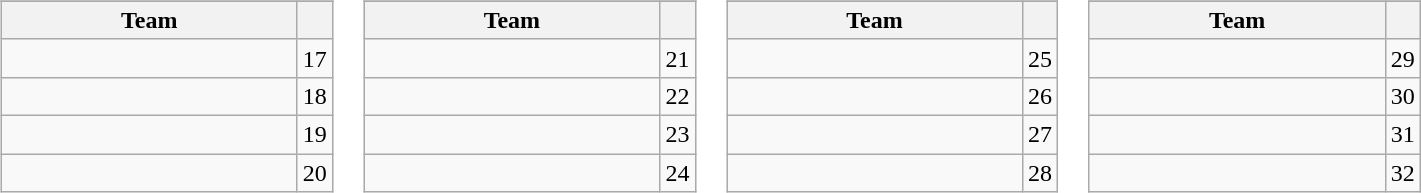<table>
<tr style="vertical-align:top">
<td><br><table class="wikitable">
<tr>
</tr>
<tr>
<th width="190">Team</th>
<th></th>
</tr>
<tr>
<td></td>
<td style="text-align:center">17</td>
</tr>
<tr>
<td></td>
<td style="text-align:center">18</td>
</tr>
<tr>
<td></td>
<td style="text-align:center">19</td>
</tr>
<tr>
<td></td>
<td style="text-align:center">20</td>
</tr>
</table>
</td>
<td><br><table class="wikitable">
<tr>
</tr>
<tr>
<th width="190">Team</th>
<th></th>
</tr>
<tr>
<td></td>
<td style="text-align:center">21</td>
</tr>
<tr>
<td></td>
<td style="text-align:center">22</td>
</tr>
<tr>
<td></td>
<td style="text-align:center">23</td>
</tr>
<tr>
<td></td>
<td style="text-align:center">24</td>
</tr>
</table>
</td>
<td><br><table class="wikitable">
<tr>
</tr>
<tr>
<th width="190">Team</th>
<th></th>
</tr>
<tr>
<td></td>
<td style="text-align:center">25</td>
</tr>
<tr>
<td></td>
<td style="text-align:center">26</td>
</tr>
<tr>
<td></td>
<td style="text-align:center">27</td>
</tr>
<tr>
<td></td>
<td style="text-align:center">28</td>
</tr>
</table>
</td>
<td><br><table class="wikitable">
<tr>
</tr>
<tr>
<th width="190">Team</th>
<th></th>
</tr>
<tr>
<td></td>
<td style="text-align:center">29</td>
</tr>
<tr>
<td></td>
<td style="text-align:center">30</td>
</tr>
<tr>
<td></td>
<td style="text-align:center">31</td>
</tr>
<tr>
<td></td>
<td style="text-align:center">32</td>
</tr>
</table>
</td>
</tr>
</table>
